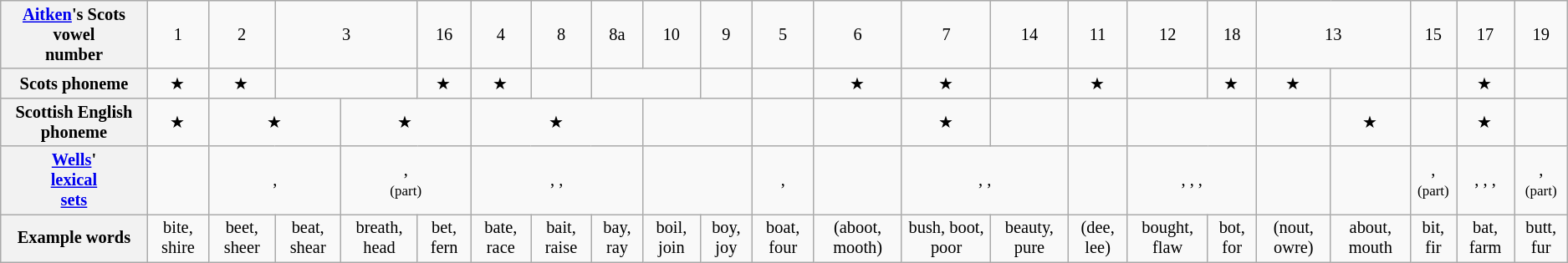<table class="wikitable" style="text-align:center; font-size:85%;">
<tr>
<th><a href='#'>Aitken</a>'s Scots <br>vowel <br>number</th>
<td>1</td>
<td>2</td>
<td colspan=2>3</td>
<td>16</td>
<td>4</td>
<td>8</td>
<td>8a</td>
<td>10</td>
<td>9</td>
<td>5</td>
<td>6</td>
<td>7</td>
<td>14</td>
<td>11</td>
<td>12</td>
<td>18</td>
<td colspan=2>13</td>
<td>15</td>
<td>17</td>
<td>19</td>
</tr>
<tr>
<th>Scots phoneme</th>
<td>★</td>
<td>★</td>
<td colspan=2></td>
<td>★</td>
<td>★</td>
<td></td>
<td colspan=2></td>
<td></td>
<td></td>
<td>★</td>
<td>★</td>
<td></td>
<td>★</td>
<td></td>
<td>★</td>
<td>★</td>
<td></td>
<td></td>
<td>★</td>
<td></td>
</tr>
<tr>
<th>Scottish English phoneme</th>
<td>★</td>
<td colspan=2>★</td>
<td colspan=2>★</td>
<td colspan=3>★</td>
<td colspan=2></td>
<td></td>
<td></td>
<td>★</td>
<td></td>
<td></td>
<td colspan=2></td>
<td></td>
<td>★</td>
<td></td>
<td>★</td>
<td></td>
</tr>
<tr>
<th><a href='#'>Wells</a>' <br><a href='#'>lexical <br>sets</a></th>
<td></td>
<td colspan=2>, </td>
<td colspan=2>, <br> <small>(part)</small></td>
<td colspan=3>, , </td>
<td colspan=2></td>
<td>, </td>
<td></td>
<td colspan=2>, , </td>
<td></td>
<td colspan=2>, , , </td>
<td></td>
<td></td>
<td>,<br>  <small>(part)</small></td>
<td>, , , </td>
<td>, <br> <small>(part)</small></td>
</tr>
<tr>
<th>Example words</th>
<td>bite, shire</td>
<td>beet, sheer</td>
<td>beat, shear</td>
<td>breath, head</td>
<td>bet, fern</td>
<td>bate, race</td>
<td>bait, raise</td>
<td>bay, ray</td>
<td>boil, join</td>
<td>boy, joy</td>
<td>boat, four</td>
<td>(aboot, mooth)</td>
<td>bush, boot, poor</td>
<td>beauty, pure</td>
<td>(dee, lee)</td>
<td>bought, flaw</td>
<td>bot, for</td>
<td>(nout, owre)</td>
<td>about, mouth</td>
<td>bit, fir</td>
<td>bat, farm</td>
<td>butt, fur</td>
</tr>
</table>
